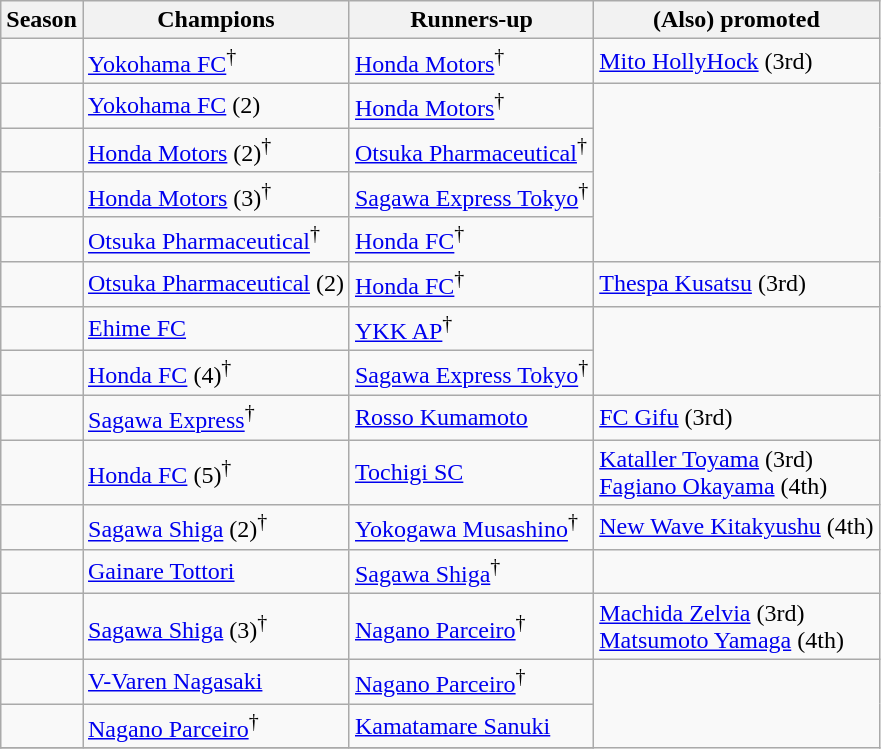<table class="wikitable">
<tr>
<th>Season</th>
<th>Champions</th>
<th>Runners-up</th>
<th>(Also) promoted</th>
</tr>
<tr>
<td></td>
<td><a href='#'>Yokohama FC</a><sup>†</sup></td>
<td><a href='#'>Honda Motors</a><sup>†</sup></td>
<td><a href='#'>Mito HollyHock</a> (3rd)</td>
</tr>
<tr>
<td></td>
<td><a href='#'>Yokohama FC</a> (2)</td>
<td><a href='#'>Honda Motors</a><sup>†</sup></td>
</tr>
<tr>
<td></td>
<td><a href='#'>Honda Motors</a> (2)<sup>†</sup></td>
<td><a href='#'>Otsuka Pharmaceutical</a><sup>†</sup></td>
</tr>
<tr>
<td></td>
<td><a href='#'>Honda Motors</a> (3)<sup>†</sup></td>
<td><a href='#'>Sagawa Express Tokyo</a><sup>†</sup></td>
</tr>
<tr>
<td></td>
<td><a href='#'>Otsuka Pharmaceutical</a><sup>†</sup></td>
<td><a href='#'>Honda FC</a><sup>†</sup></td>
</tr>
<tr>
<td></td>
<td><a href='#'>Otsuka Pharmaceutical</a> (2)</td>
<td><a href='#'>Honda FC</a><sup>†</sup></td>
<td><a href='#'>Thespa Kusatsu</a> (3rd)</td>
</tr>
<tr>
<td></td>
<td><a href='#'>Ehime FC</a></td>
<td><a href='#'>YKK AP</a><sup>†</sup></td>
</tr>
<tr>
<td></td>
<td><a href='#'>Honda FC</a> (4)<sup>†</sup></td>
<td><a href='#'>Sagawa Express Tokyo</a><sup>†</sup></td>
</tr>
<tr>
<td></td>
<td><a href='#'>Sagawa Express</a><sup>†</sup></td>
<td><a href='#'>Rosso Kumamoto</a></td>
<td><a href='#'>FC Gifu</a> (3rd)</td>
</tr>
<tr>
<td></td>
<td><a href='#'>Honda FC</a> (5)<sup>†</sup></td>
<td><a href='#'>Tochigi SC</a></td>
<td><a href='#'>Kataller Toyama</a> (3rd)<br><a href='#'>Fagiano Okayama</a> (4th)</td>
</tr>
<tr>
<td></td>
<td><a href='#'>Sagawa Shiga</a> (2)<sup>†</sup></td>
<td><a href='#'>Yokogawa Musashino</a><sup>†</sup></td>
<td><a href='#'>New Wave Kitakyushu</a> (4th)</td>
</tr>
<tr>
<td></td>
<td><a href='#'>Gainare Tottori</a></td>
<td><a href='#'>Sagawa Shiga</a><sup>†</sup></td>
</tr>
<tr>
<td></td>
<td><a href='#'>Sagawa Shiga</a> (3)<sup>†</sup></td>
<td><a href='#'>Nagano Parceiro</a><sup>†</sup></td>
<td><a href='#'>Machida Zelvia</a> (3rd)<br><a href='#'>Matsumoto Yamaga</a> (4th)</td>
</tr>
<tr>
<td></td>
<td><a href='#'>V-Varen Nagasaki</a></td>
<td><a href='#'>Nagano Parceiro</a><sup>†</sup></td>
</tr>
<tr>
<td></td>
<td><a href='#'>Nagano Parceiro</a><sup>†</sup></td>
<td><a href='#'>Kamatamare Sanuki</a></td>
</tr>
<tr>
</tr>
</table>
